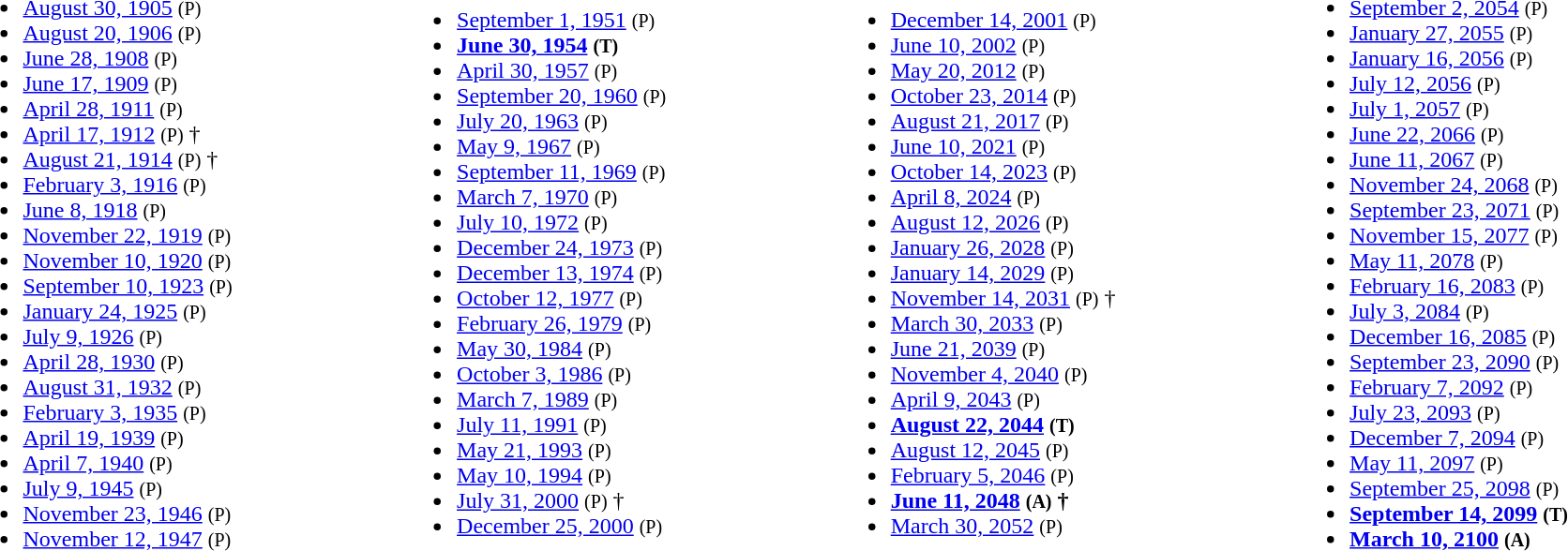<table style="width:100%;">
<tr>
<td><br><ul><li><a href='#'>August 30, 1905</a> <small>(P)</small></li><li><a href='#'>August 20, 1906</a> <small>(P)</small></li><li><a href='#'>June 28, 1908</a> <small>(P)</small></li><li><a href='#'>June 17, 1909</a> <small>(P)</small></li><li><a href='#'>April 28, 1911</a> <small>(P)</small></li><li><a href='#'>April 17, 1912</a> <small>(P)</small> †</li><li><a href='#'>August 21, 1914</a> <small>(P)</small> †</li><li><a href='#'>February 3, 1916</a> <small>(P)</small></li><li><a href='#'>June 8, 1918</a> <small>(P)</small></li><li><a href='#'>November 22, 1919</a> <small>(P)</small></li><li><a href='#'>November 10, 1920</a> <small>(P)</small></li><li><a href='#'>September 10, 1923</a> <small>(P)</small></li><li><a href='#'>January 24, 1925</a> <small>(P)</small></li><li><a href='#'>July 9, 1926</a> <small>(P)</small></li><li><a href='#'>April 28, 1930</a> <small>(P)</small></li><li><a href='#'>August 31, 1932</a> <small>(P)</small></li><li><a href='#'>February 3, 1935</a> <small>(P)</small></li><li><a href='#'>April 19, 1939</a> <small>(P)</small></li><li><a href='#'>April 7, 1940</a> <small>(P)</small></li><li><a href='#'>July 9, 1945</a> <small>(P)</small></li><li><a href='#'>November 23, 1946</a> <small>(P)</small></li><li><a href='#'>November 12, 1947</a> <small>(P)</small></li></ul></td>
<td><br><ul><li><a href='#'>September 1, 1951</a> <small>(P)</small></li><li><strong><a href='#'>June 30, 1954</a> <small>(T)</small></strong></li><li><a href='#'>April 30, 1957</a> <small>(P)</small></li><li><a href='#'>September 20, 1960</a> <small>(P)</small></li><li><a href='#'>July 20, 1963</a> <small>(P)</small></li><li><a href='#'>May 9, 1967</a> <small>(P)</small></li><li><a href='#'>September 11, 1969</a> <small>(P)</small></li><li><a href='#'>March 7, 1970</a> <small>(P)</small></li><li><a href='#'>July 10, 1972</a> <small>(P)</small></li><li><a href='#'>December 24, 1973</a> <small>(P)</small></li><li><a href='#'>December 13, 1974</a> <small>(P)</small></li><li><a href='#'>October 12, 1977</a> <small>(P)</small></li><li><a href='#'>February 26, 1979</a> <small>(P)</small></li><li><a href='#'>May 30, 1984</a> <small>(P)</small></li><li><a href='#'>October 3, 1986</a> <small>(P)</small></li><li><a href='#'>March 7, 1989</a> <small>(P)</small></li><li><a href='#'>July 11, 1991</a> <small>(P)</small></li><li><a href='#'>May 21, 1993</a> <small>(P)</small></li><li><a href='#'>May 10, 1994</a> <small>(P)</small></li><li><a href='#'>July 31, 2000</a> <small>(P)</small> †</li><li><a href='#'>December 25, 2000</a> <small>(P)</small></li></ul></td>
<td><br><ul><li><a href='#'>December 14, 2001</a> <small>(P)</small></li><li><a href='#'>June 10, 2002</a> <small>(P)</small></li><li><a href='#'>May 20, 2012</a> <small>(P)</small></li><li><a href='#'>October 23, 2014</a> <small>(P)</small></li><li><a href='#'>August 21, 2017</a> <small>(P)</small></li><li><a href='#'>June 10, 2021</a> <small>(P)</small></li><li><a href='#'>October 14, 2023</a> <small>(P)</small></li><li><a href='#'>April 8, 2024</a> <small>(P)</small></li><li> <a href='#'>August 12, 2026</a> <small>(P)</small></li><li><a href='#'>January 26, 2028</a> <small>(P)</small></li><li><a href='#'>January 14, 2029</a> <small>(P)</small></li><li><a href='#'>November 14, 2031</a> <small>(P)</small> †</li><li><a href='#'>March 30, 2033</a> <small>(P)</small></li><li><a href='#'>June 21, 2039</a> <small>(P)</small></li><li><a href='#'>November 4, 2040</a> <small>(P)</small></li><li><a href='#'>April 9, 2043</a> <small>(P)</small></li><li><strong><a href='#'>August 22, 2044</a> <small>(T)</small></strong></li><li><a href='#'>August 12, 2045</a> <small>(P)</small></li><li><a href='#'>February 5, 2046</a> <small>(P)</small></li><li><strong><a href='#'>June 11, 2048</a> <small>(A)</small> †</strong></li><li><a href='#'>March 30, 2052</a> <small>(P)</small></li></ul></td>
<td><br><ul><li><a href='#'>September 2, 2054</a> <small>(P)</small></li><li><a href='#'>January 27, 2055</a> <small>(P)</small></li><li><a href='#'>January 16, 2056</a> <small>(P)</small></li><li><a href='#'>July 12, 2056</a> <small>(P)</small></li><li><a href='#'>July 1, 2057</a> <small>(P)</small></li><li><a href='#'>June 22, 2066</a> <small>(P)</small></li><li><a href='#'>June 11, 2067</a> <small>(P)</small></li><li><a href='#'>November 24, 2068</a> <small>(P)</small></li><li><a href='#'>September 23, 2071</a> <small>(P)</small></li><li><a href='#'>November 15, 2077</a> <small>(P)</small></li><li><a href='#'>May 11, 2078</a> <small>(P)</small></li><li><a href='#'>February 16, 2083</a> <small>(P)</small></li><li><a href='#'>July 3, 2084</a> <small>(P)</small></li><li><a href='#'>December 16, 2085</a> <small>(P)</small></li><li><a href='#'>September 23, 2090</a> <small>(P)</small></li><li><a href='#'>February 7, 2092</a> <small>(P)</small></li><li><a href='#'>July 23, 2093</a> <small>(P)</small></li><li><a href='#'>December 7, 2094</a> <small>(P)</small></li><li><a href='#'>May 11, 2097</a> <small>(P)</small></li><li><a href='#'>September 25, 2098</a> <small>(P)</small></li><li><strong><a href='#'>September 14, 2099</a> <small>(T)</small></strong></li><li><strong><a href='#'>March 10, 2100</a> <small>(A)</small></strong></li></ul></td>
</tr>
</table>
